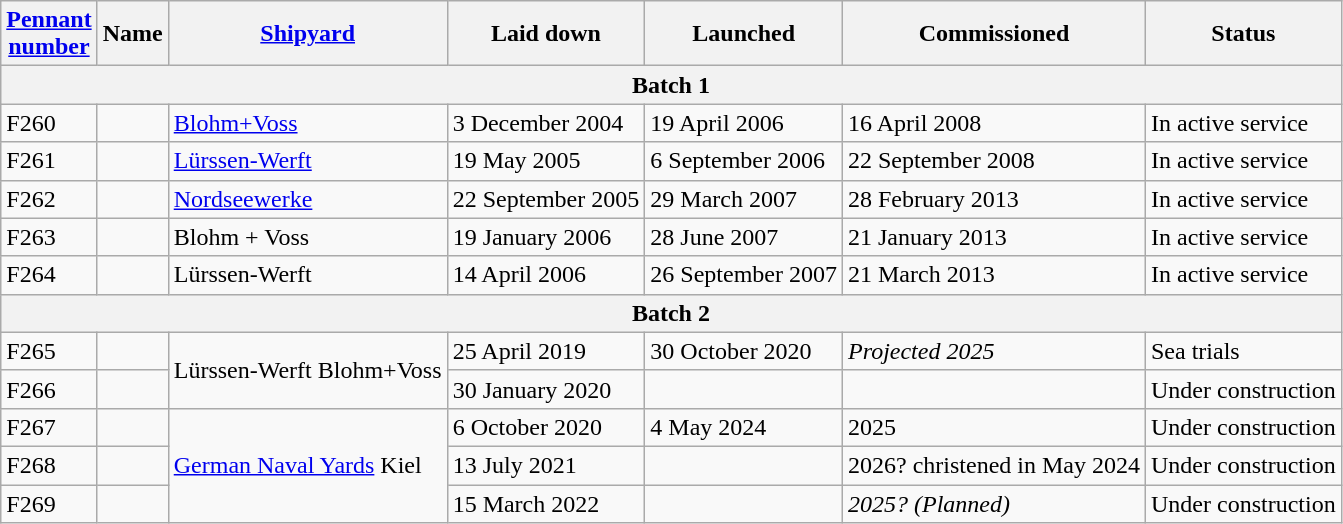<table class="wikitable">
<tr>
<th><a href='#'>Pennant<br>number</a></th>
<th>Name</th>
<th><a href='#'>Shipyard</a></th>
<th>Laid down</th>
<th>Launched</th>
<th>Commissioned</th>
<th>Status</th>
</tr>
<tr>
<th colspan=7>Batch 1</th>
</tr>
<tr>
<td>F260</td>
<td></td>
<td><a href='#'>Blohm+Voss</a></td>
<td>3 December 2004</td>
<td>19 April 2006</td>
<td>16 April 2008</td>
<td>In active service</td>
</tr>
<tr>
<td>F261</td>
<td></td>
<td><a href='#'>Lürssen-Werft</a></td>
<td>19 May 2005</td>
<td>6 September 2006</td>
<td>22 September 2008</td>
<td>In active service</td>
</tr>
<tr>
<td>F262</td>
<td></td>
<td><a href='#'>Nordseewerke</a></td>
<td>22 September 2005</td>
<td>29 March 2007</td>
<td>28 February 2013</td>
<td>In active service</td>
</tr>
<tr>
<td>F263</td>
<td></td>
<td>Blohm + Voss</td>
<td>19 January 2006</td>
<td>28 June 2007</td>
<td>21 January 2013</td>
<td>In active service</td>
</tr>
<tr>
<td>F264</td>
<td></td>
<td>Lürssen-Werft</td>
<td>14 April 2006</td>
<td>26 September 2007</td>
<td>21 March 2013</td>
<td>In active service</td>
</tr>
<tr>
<th colspan=7>Batch 2</th>
</tr>
<tr>
<td>F265</td>
<td></td>
<td rowspan="2">Lürssen-Werft Blohm+Voss</td>
<td>25 April 2019</td>
<td>30 October 2020</td>
<td><em>Projected 2025</em></td>
<td>Sea trials</td>
</tr>
<tr>
<td>F266</td>
<td></td>
<td>30 January 2020</td>
<td></td>
<td></td>
<td>Under construction</td>
</tr>
<tr>
<td>F267</td>
<td></td>
<td rowspan="3"><a href='#'>German Naval Yards</a> Kiel</td>
<td>6 October 2020</td>
<td>4 May 2024</td>
<td>2025</td>
<td>Under construction</td>
</tr>
<tr>
<td>F268</td>
<td></td>
<td>13 July 2021</td>
<td></td>
<td>2026? christened in May 2024</td>
<td>Under construction</td>
</tr>
<tr>
<td>F269</td>
<td></td>
<td>15 March 2022</td>
<td></td>
<td><em>2025? (Planned)</em></td>
<td>Under construction</td>
</tr>
</table>
